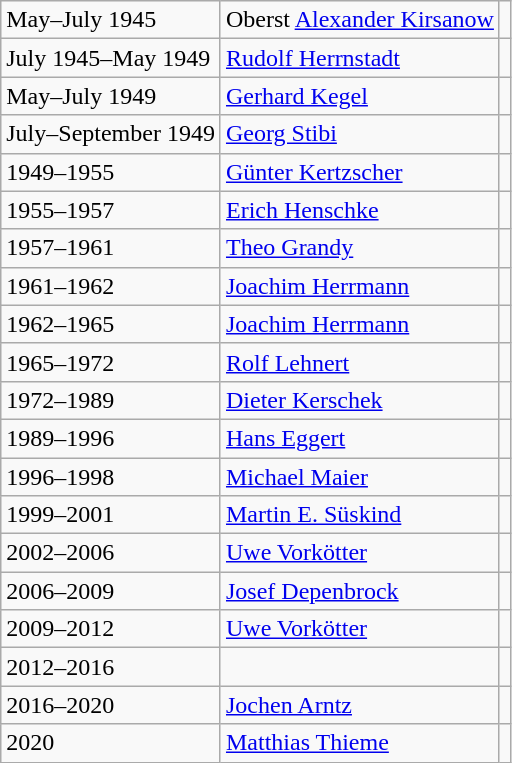<table class="wikitable">
<tr>
<td>May–July 1945</td>
<td>Oberst <a href='#'>Alexander Kirsanow</a></td>
<td></td>
</tr>
<tr>
<td>July 1945–May 1949</td>
<td><a href='#'>Rudolf Herrnstadt</a></td>
<td></td>
</tr>
<tr>
<td>May–July 1949</td>
<td><a href='#'>Gerhard Kegel</a></td>
<td></td>
</tr>
<tr>
<td>July–September 1949</td>
<td><a href='#'>Georg Stibi</a></td>
<td></td>
</tr>
<tr>
<td>1949–1955</td>
<td><a href='#'>Günter Kertzscher</a></td>
<td></td>
</tr>
<tr>
<td>1955–1957</td>
<td><a href='#'>Erich Henschke</a></td>
<td></td>
</tr>
<tr>
<td>1957–1961</td>
<td><a href='#'>Theo Grandy</a></td>
<td></td>
</tr>
<tr>
<td>1961–1962</td>
<td><a href='#'>Joachim Herrmann</a></td>
<td></td>
</tr>
<tr>
<td>1962–1965</td>
<td><a href='#'>Joachim Herrmann</a></td>
<td></td>
</tr>
<tr>
<td>1965–1972</td>
<td><a href='#'>Rolf Lehnert</a></td>
<td></td>
</tr>
<tr>
<td>1972–1989</td>
<td><a href='#'>Dieter Kerschek</a></td>
<td></td>
</tr>
<tr>
<td>1989–1996</td>
<td><a href='#'>Hans Eggert</a></td>
<td></td>
</tr>
<tr>
<td>1996–1998</td>
<td><a href='#'>Michael Maier</a></td>
<td></td>
</tr>
<tr>
<td>1999–2001</td>
<td><a href='#'>Martin E. Süskind</a></td>
<td></td>
</tr>
<tr>
<td>2002–2006</td>
<td><a href='#'>Uwe Vorkötter</a></td>
<td></td>
</tr>
<tr>
<td>2006–2009</td>
<td><a href='#'>Josef Depenbrock</a></td>
<td></td>
</tr>
<tr>
<td>2009–2012</td>
<td><a href='#'>Uwe Vorkötter</a></td>
<td></td>
</tr>
<tr>
<td>2012–2016</td>
<td></td>
<td></td>
</tr>
<tr>
<td>2016–2020</td>
<td><a href='#'>Jochen Arntz</a></td>
<td></td>
</tr>
<tr>
<td>2020</td>
<td><a href='#'>Matthias Thieme</a></td>
<td></td>
</tr>
</table>
